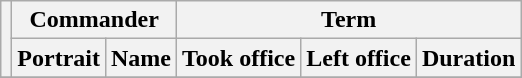<table class="wikitable sortable" style="text-align:center;">
<tr>
<th rowspan=2></th>
<th colspan=2>Commander</th>
<th colspan=3>Term</th>
</tr>
<tr>
<th>Portrait</th>
<th>Name</th>
<th>Took office</th>
<th>Left office</th>
<th>Duration</th>
</tr>
<tr>
</tr>
</table>
